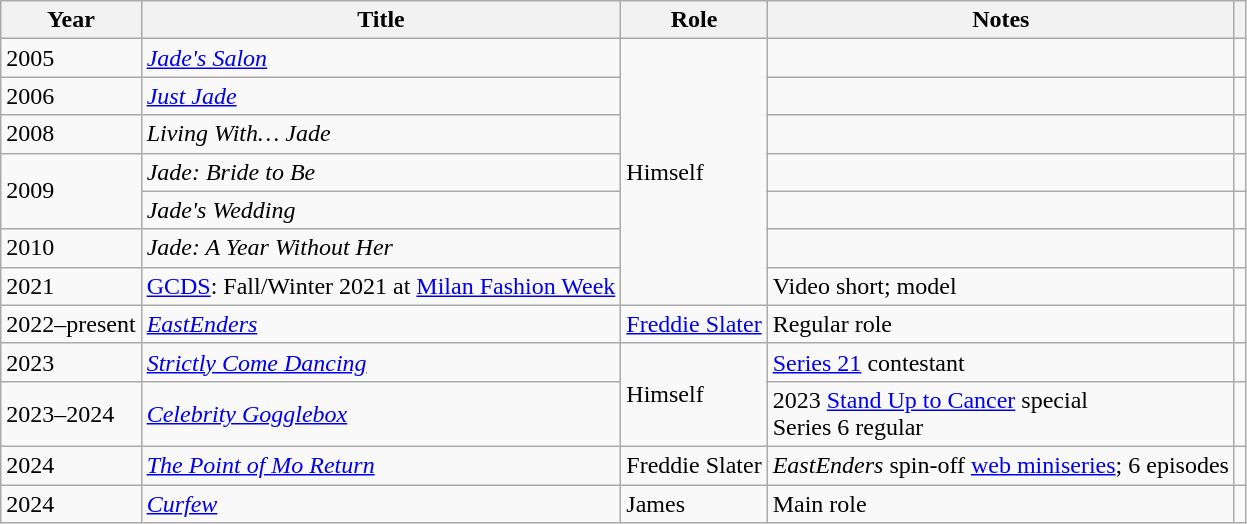<table class="wikitable sortable">
<tr>
<th>Year</th>
<th>Title</th>
<th>Role</th>
<th>Notes</th>
<th class="unsortable"></th>
</tr>
<tr>
<td>2005</td>
<td><em><a href='#'>Jade's Salon</a></em></td>
<td rowspan="7">Himself</td>
<td></td>
<td align="center"></td>
</tr>
<tr>
<td>2006</td>
<td><em><a href='#'>Just Jade</a></em></td>
<td></td>
<td align="center"></td>
</tr>
<tr>
<td>2008</td>
<td><em>Living With… Jade</em></td>
<td></td>
<td align="center"></td>
</tr>
<tr>
<td rowspan="2">2009</td>
<td><em>Jade: Bride to Be</em></td>
<td></td>
<td align="center"></td>
</tr>
<tr>
<td><em>Jade's Wedding</em></td>
<td></td>
<td align="center"></td>
</tr>
<tr>
<td>2010</td>
<td><em>Jade: A Year Without Her</em></td>
<td></td>
<td align="center"></td>
</tr>
<tr>
<td>2021</td>
<td><a href='#'>GCDS</a>: Fall/Winter 2021 at <a href='#'>Milan Fashion Week</a></td>
<td>Video short; model</td>
<td align="center"></td>
</tr>
<tr>
<td>2022–present</td>
<td><em><a href='#'>EastEnders</a></em></td>
<td><a href='#'>Freddie Slater</a></td>
<td>Regular role</td>
<td align="center"></td>
</tr>
<tr>
<td>2023</td>
<td><em><a href='#'>Strictly Come Dancing</a></em></td>
<td rowspan="2">Himself</td>
<td><a href='#'>Series 21</a> contestant</td>
<td align="center"></td>
</tr>
<tr>
<td>2023–2024</td>
<td><em><a href='#'>Celebrity Gogglebox</a></em></td>
<td>2023 <a href='#'>Stand Up to Cancer</a> special<br>Series 6 regular</td>
<td align="center"></td>
</tr>
<tr>
<td>2024</td>
<td><em><a href='#'>The Point of Mo Return</a></em></td>
<td>Freddie Slater</td>
<td><em>EastEnders</em> spin-off <a href='#'>web miniseries</a>; 6 episodes</td>
<td align="center"></td>
</tr>
<tr>
<td>2024</td>
<td><em><a href='#'>Curfew</a></em></td>
<td>James</td>
<td>Main role</td>
<td align="center"></td>
</tr>
</table>
